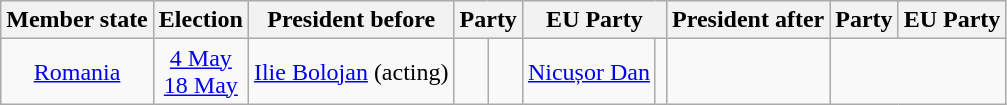<table class="wikitable" style="text-align:center;">
<tr>
<th>Member state</th>
<th>Election</th>
<th>President before</th>
<th colspan="2">Party</th>
<th colspan="2">EU Party</th>
<th>President after</th>
<th colspan="2">Party</th>
<th colspan="2">EU Party</th>
</tr>
<tr>
<td><a href='#'>Romania</a></td>
<td><a href='#'>4 May<br>18 May</a></td>
<td><a href='#'>Ilie Bolojan</a> (acting)</td>
<td></td>
<td></td>
<td><a href='#'>Nicușor Dan</a></td>
<td></td>
<td></td>
</tr>
</table>
